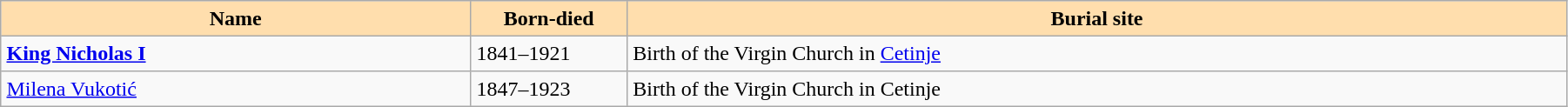<table width = "95%" border = 1 border="1" cellpadding="4" cellspacing="0" style="margin: 0.5em 1em 0.5em 0; background: #f9f9f9; border: 1px #aaa solid; border-collapse: collapse;">
<tr>
<th width="30%" bgcolor="#ffdead">Name</th>
<th width="10%" bgcolor="#ffdead">Born-died</th>
<th width="90%" bgcolor="#ffdead">Burial site</th>
</tr>
<tr>
<td><strong><a href='#'>King Nicholas I</a></strong></td>
<td>1841–1921</td>
<td>Birth of the Virgin Church in <a href='#'>Cetinje</a></td>
</tr>
<tr>
<td><a href='#'>Milena Vukotić</a></td>
<td>1847–1923</td>
<td>Birth of the Virgin Church in Cetinje</td>
</tr>
</table>
